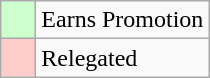<table class="wikitable">
<tr>
<td bgcolor="#ccffcc">    </td>
<td>Earns Promotion</td>
</tr>
<tr>
<td bgcolor="#ffcccc">    </td>
<td>Relegated</td>
</tr>
</table>
